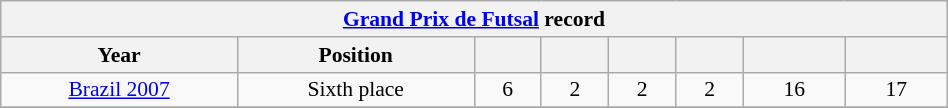<table class="wikitable" width=50% style="text-align: center;font-size:90%;">
<tr>
<th colspan=9><a href='#'>Grand Prix de Futsal</a> record</th>
</tr>
<tr>
<th width=25%>Year</th>
<th width=25%>Position</th>
<th></th>
<th></th>
<th></th>
<th></th>
<th></th>
<th></th>
</tr>
<tr>
<td><a href='#'>Brazil 2007</a></td>
<td>Sixth place</td>
<td>6</td>
<td>2</td>
<td>2</td>
<td>2</td>
<td>16</td>
<td>17</td>
</tr>
<tr>
</tr>
</table>
